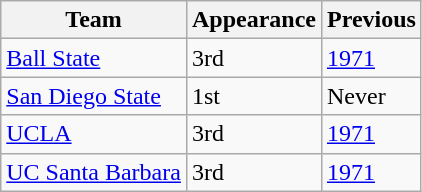<table class="wikitable sortable">
<tr>
<th>Team</th>
<th>Appearance</th>
<th>Previous</th>
</tr>
<tr>
<td><a href='#'>Ball State</a></td>
<td>3rd</td>
<td><a href='#'>1971</a></td>
</tr>
<tr>
<td><a href='#'>San Diego State</a></td>
<td>1st</td>
<td>Never</td>
</tr>
<tr>
<td><a href='#'>UCLA</a></td>
<td>3rd</td>
<td><a href='#'>1971</a></td>
</tr>
<tr>
<td><a href='#'>UC Santa Barbara</a></td>
<td>3rd</td>
<td><a href='#'>1971</a></td>
</tr>
</table>
